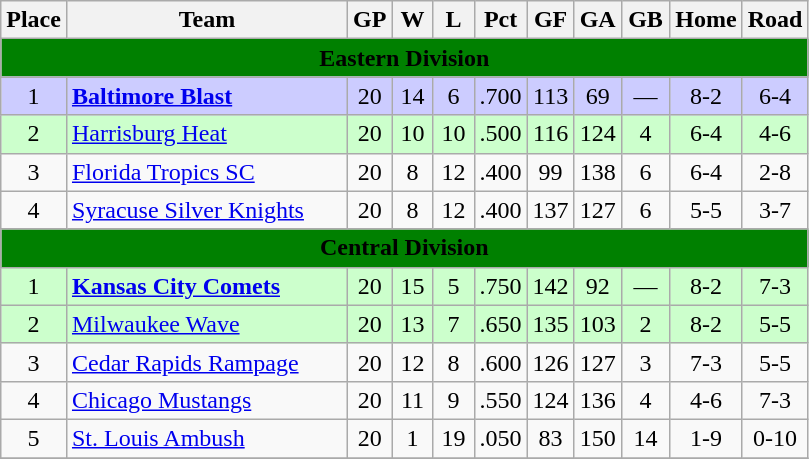<table class="wikitable" style="text-align: center;">
<tr>
<th>Place</th>
<th width="180">Team</th>
<th width="20">GP</th>
<th width="20">W</th>
<th width="20">L</th>
<th width="20">Pct</th>
<th width="20">GF</th>
<th width="20">GA</th>
<th width="25">GB</th>
<th width="30">Home</th>
<th width="35">Road</th>
</tr>
<tr>
<th style=background-color:Green colspan=11><span>Eastern Division</span></th>
</tr>
<tr style="background-color:#ccccff;">
<td>1</td>
<td align=left><strong><a href='#'>Baltimore Blast</a></strong></td>
<td>20</td>
<td>14</td>
<td>6</td>
<td>.700</td>
<td>113</td>
<td>69</td>
<td>—</td>
<td>8-2</td>
<td>6-4</td>
</tr>
<tr style="background-color:#ccffcc;">
<td>2</td>
<td align=left><a href='#'>Harrisburg Heat</a></td>
<td>20</td>
<td>10</td>
<td>10</td>
<td>.500</td>
<td>116</td>
<td>124</td>
<td>4</td>
<td>6-4</td>
<td>4-6</td>
</tr>
<tr>
<td>3</td>
<td align=left><a href='#'>Florida Tropics SC</a></td>
<td>20</td>
<td>8</td>
<td>12</td>
<td>.400</td>
<td>99</td>
<td>138</td>
<td>6</td>
<td>6-4</td>
<td>2-8</td>
</tr>
<tr>
<td>4</td>
<td align=left><a href='#'>Syracuse Silver Knights</a></td>
<td>20</td>
<td>8</td>
<td>12</td>
<td>.400</td>
<td>137</td>
<td>127</td>
<td>6</td>
<td>5-5</td>
<td>3-7</td>
</tr>
<tr>
<th style=background-color:Green colspan=11><span>Central Division</span></th>
</tr>
<tr style="background-color:#ccffcc;">
<td>1</td>
<td align=left><strong><a href='#'>Kansas City Comets</a></strong></td>
<td>20</td>
<td>15</td>
<td>5</td>
<td>.750</td>
<td>142</td>
<td>92</td>
<td>—</td>
<td>8-2</td>
<td>7-3</td>
</tr>
<tr style="background-color:#ccffcc;">
<td>2</td>
<td align=left><a href='#'>Milwaukee Wave</a></td>
<td>20</td>
<td>13</td>
<td>7</td>
<td>.650</td>
<td>135</td>
<td>103</td>
<td>2</td>
<td>8-2</td>
<td>5-5</td>
</tr>
<tr>
<td>3</td>
<td align=left><a href='#'>Cedar Rapids Rampage</a></td>
<td>20</td>
<td>12</td>
<td>8</td>
<td>.600</td>
<td>126</td>
<td>127</td>
<td>3</td>
<td>7-3</td>
<td>5-5</td>
</tr>
<tr>
<td>4</td>
<td align=left><a href='#'>Chicago Mustangs</a></td>
<td>20</td>
<td>11</td>
<td>9</td>
<td>.550</td>
<td>124</td>
<td>136</td>
<td>4</td>
<td>4-6</td>
<td>7-3</td>
</tr>
<tr>
<td>5</td>
<td align=left><a href='#'>St. Louis Ambush</a></td>
<td>20</td>
<td>1</td>
<td>19</td>
<td>.050</td>
<td>83</td>
<td>150</td>
<td>14</td>
<td>1-9</td>
<td>0-10</td>
</tr>
<tr>
</tr>
</table>
